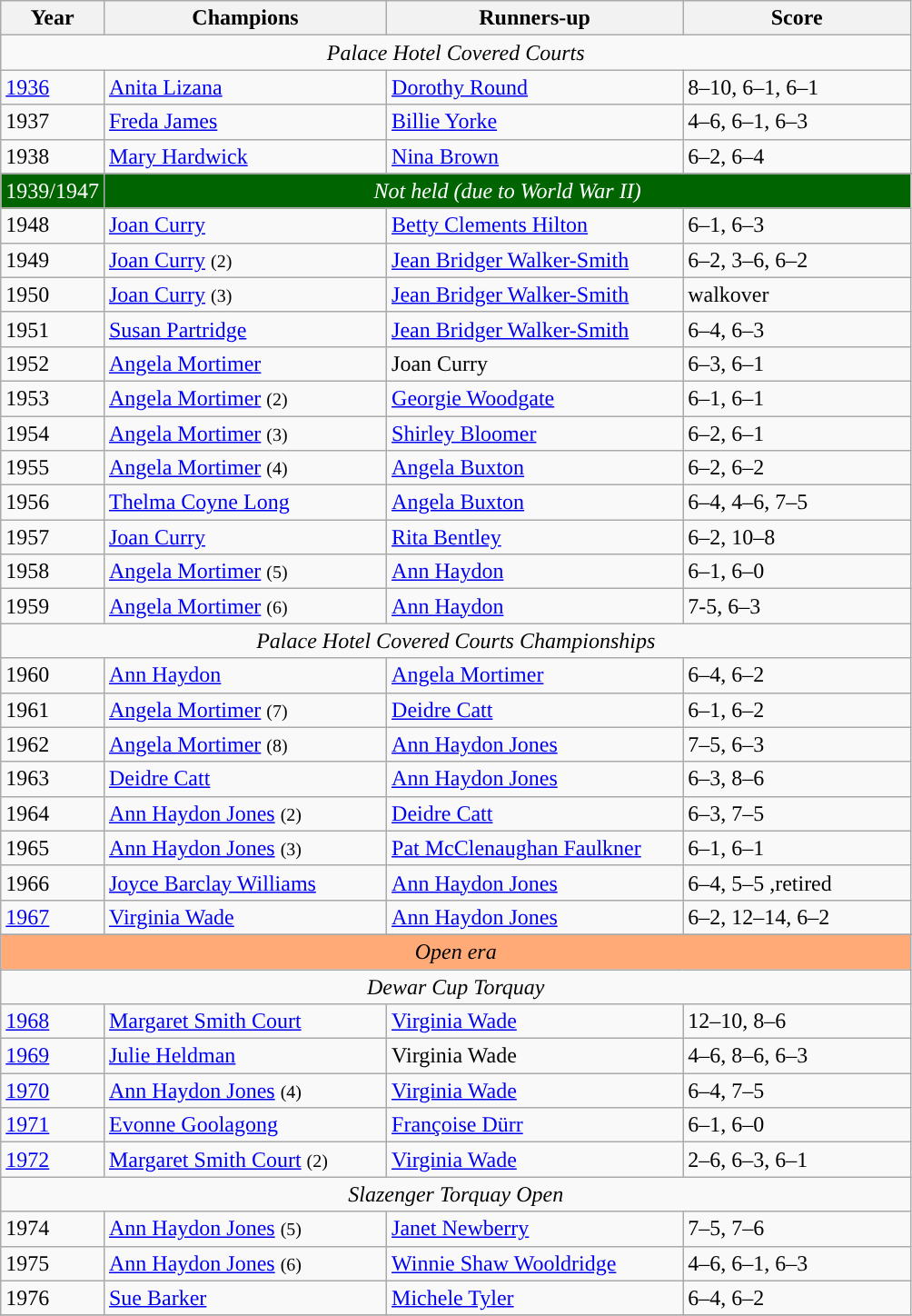<table class="wikitable">
<tr>
<th style="width:60px;">Year</th>
<th style="width:200px;">Champions</th>
<th style="width:210px;">Runners-up</th>
<th style="width:160px;">Score</th>
</tr>
<tr>
<td colspan="4" style="text-align:center;"><em>Palace Hotel Covered Courts</em></td>
</tr>
<tr>
<td><a href='#'>1936</a></td>
<td> <a href='#'>Anita Lizana</a></td>
<td> <a href='#'>Dorothy Round</a></td>
<td>8–10, 6–1, 6–1</td>
</tr>
<tr>
<td>1937</td>
<td> <a href='#'>Freda James</a></td>
<td> <a href='#'>Billie Yorke</a></td>
<td>4–6, 6–1, 6–3</td>
</tr>
<tr>
<td>1938</td>
<td> <a href='#'>Mary Hardwick</a></td>
<td> <a href='#'>Nina Brown</a></td>
<td>6–2, 6–4</td>
</tr>
<tr>
</tr>
<tr style="background:#006400; color:white">
<td>1939/1947</td>
<td colspan=3 align=center><em>Not held (due to World War II)</em></td>
</tr>
<tr>
<td>1948</td>
<td> <a href='#'>Joan Curry</a></td>
<td> <a href='#'>Betty Clements Hilton</a></td>
<td>6–1, 6–3</td>
</tr>
<tr>
<td>1949</td>
<td> <a href='#'>Joan Curry</a> <small>(2)</small></td>
<td> <a href='#'>Jean Bridger Walker-Smith</a></td>
<td>6–2, 3–6, 6–2</td>
</tr>
<tr>
<td>1950</td>
<td> <a href='#'>Joan Curry</a> <small>(3)</small></td>
<td> <a href='#'>Jean Bridger Walker-Smith</a></td>
<td>walkover</td>
</tr>
<tr>
<td>1951</td>
<td> <a href='#'>Susan Partridge</a></td>
<td> <a href='#'>Jean Bridger Walker-Smith</a></td>
<td>6–4, 6–3</td>
</tr>
<tr>
<td>1952</td>
<td> <a href='#'>Angela Mortimer</a></td>
<td> Joan Curry</td>
<td>6–3, 6–1</td>
</tr>
<tr>
<td>1953</td>
<td> <a href='#'>Angela Mortimer</a> <small>(2)</small></td>
<td> <a href='#'>Georgie Woodgate</a></td>
<td>6–1, 6–1</td>
</tr>
<tr>
<td>1954</td>
<td> <a href='#'>Angela Mortimer</a> <small>(3)</small></td>
<td> <a href='#'>Shirley Bloomer</a></td>
<td>6–2, 6–1</td>
</tr>
<tr>
<td>1955</td>
<td> <a href='#'>Angela Mortimer</a> <small>(4)</small></td>
<td> <a href='#'>Angela Buxton</a></td>
<td>6–2, 6–2</td>
</tr>
<tr>
<td>1956</td>
<td> <a href='#'>Thelma Coyne Long</a></td>
<td> <a href='#'>Angela Buxton</a></td>
<td>6–4, 4–6, 7–5</td>
</tr>
<tr>
<td>1957</td>
<td> <a href='#'>Joan Curry</a></td>
<td> <a href='#'>Rita Bentley</a></td>
<td>6–2, 10–8</td>
</tr>
<tr>
<td>1958</td>
<td> <a href='#'>Angela Mortimer</a> <small>(5)</small></td>
<td> <a href='#'>Ann Haydon</a></td>
<td>6–1, 6–0</td>
</tr>
<tr>
<td>1959</td>
<td> <a href='#'>Angela Mortimer</a> <small>(6)</small></td>
<td> <a href='#'>Ann Haydon</a></td>
<td>7-5, 6–3</td>
</tr>
<tr>
<td colspan="4" style="text-align:center;"><em>Palace Hotel Covered Courts Championships</em></td>
</tr>
<tr>
<td>1960</td>
<td> <a href='#'>Ann Haydon</a></td>
<td> <a href='#'>Angela Mortimer</a></td>
<td>6–4, 6–2</td>
</tr>
<tr>
<td>1961</td>
<td> <a href='#'>Angela Mortimer</a> <small>(7)</small></td>
<td> <a href='#'>Deidre Catt</a></td>
<td>6–1, 6–2</td>
</tr>
<tr>
<td>1962</td>
<td> <a href='#'>Angela Mortimer</a> <small>(8)</small></td>
<td> <a href='#'>Ann Haydon Jones</a></td>
<td>7–5, 6–3</td>
</tr>
<tr>
<td>1963</td>
<td> <a href='#'>Deidre Catt</a></td>
<td> <a href='#'>Ann Haydon Jones</a></td>
<td>6–3, 8–6</td>
</tr>
<tr>
<td>1964</td>
<td> <a href='#'>Ann Haydon Jones</a> <small>(2)</small></td>
<td> <a href='#'>Deidre Catt</a></td>
<td>6–3, 7–5</td>
</tr>
<tr>
<td>1965</td>
<td> <a href='#'>Ann Haydon Jones</a> <small>(3)</small></td>
<td> <a href='#'>Pat McClenaughan Faulkner</a></td>
<td>6–1, 6–1</td>
</tr>
<tr>
<td>1966</td>
<td> <a href='#'>Joyce Barclay Williams</a></td>
<td> <a href='#'>Ann Haydon Jones</a></td>
<td>6–4, 5–5 ,retired</td>
</tr>
<tr>
<td><a href='#'>1967</a></td>
<td> <a href='#'>Virginia Wade</a></td>
<td> <a href='#'>Ann Haydon Jones</a></td>
<td>6–2, 12–14, 6–2</td>
</tr>
<tr>
</tr>
<tr style=background-color:#ffaa77>
<td colspan=10 align=center><em>Open era </em></td>
</tr>
<tr>
<td colspan="4" style="text-align:center;"><em>Dewar Cup Torquay</em></td>
</tr>
<tr>
<td><a href='#'>1968</a></td>
<td> <a href='#'>Margaret Smith Court</a></td>
<td> <a href='#'>Virginia Wade</a></td>
<td>12–10, 8–6</td>
</tr>
<tr>
<td><a href='#'>1969</a></td>
<td> <a href='#'>Julie Heldman</a></td>
<td> Virginia Wade</td>
<td>4–6, 8–6, 6–3</td>
</tr>
<tr>
<td><a href='#'>1970</a></td>
<td> <a href='#'>Ann Haydon Jones</a> <small>(4)</small></td>
<td> <a href='#'>Virginia Wade</a></td>
<td>6–4, 7–5</td>
</tr>
<tr>
<td><a href='#'>1971</a></td>
<td> <a href='#'>Evonne Goolagong</a></td>
<td> <a href='#'>Françoise Dürr</a></td>
<td>6–1, 6–0</td>
</tr>
<tr>
<td><a href='#'>1972</a></td>
<td> <a href='#'>Margaret Smith Court</a> <small>(2)</small></td>
<td> <a href='#'>Virginia Wade</a></td>
<td>2–6, 6–3, 6–1</td>
</tr>
<tr>
<td colspan="4" style="text-align:center;"><em>Slazenger Torquay Open</em></td>
</tr>
<tr>
<td>1974</td>
<td> <a href='#'>Ann Haydon Jones</a> <small>(5)</small></td>
<td> <a href='#'>Janet Newberry</a></td>
<td>7–5, 7–6</td>
</tr>
<tr>
<td>1975</td>
<td> <a href='#'>Ann Haydon Jones</a> <small>(6)</small></td>
<td> <a href='#'>Winnie Shaw Wooldridge</a></td>
<td>4–6, 6–1, 6–3</td>
</tr>
<tr>
<td>1976</td>
<td> <a href='#'>Sue Barker</a></td>
<td> <a href='#'>Michele Tyler</a></td>
<td>6–4, 6–2</td>
</tr>
<tr>
</tr>
</table>
